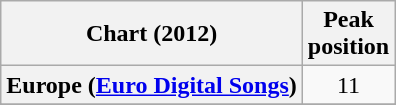<table class="wikitable sortable plainrowheaders">
<tr>
<th>Chart (2012)</th>
<th>Peak<br>position</th>
</tr>
<tr>
<th scope="row">Europe (<a href='#'>Euro Digital Songs</a>)</th>
<td style="text-align:center;">11</td>
</tr>
<tr>
</tr>
<tr>
</tr>
<tr>
</tr>
</table>
